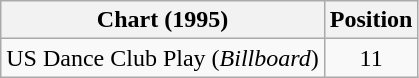<table class="wikitable">
<tr>
<th>Chart (1995)</th>
<th>Position</th>
</tr>
<tr>
<td>US Dance Club Play (<em>Billboard</em>)</td>
<td align="center">11</td>
</tr>
</table>
